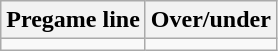<table class="wikitable">
<tr align="center">
<th style=>Pregame line</th>
<th style=>Over/under</th>
</tr>
<tr align="center">
<td></td>
<td></td>
</tr>
</table>
